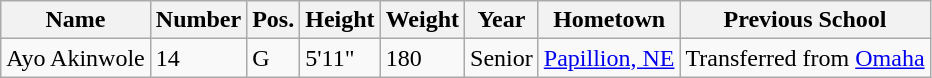<table class="wikitable sortable" border="1">
<tr>
<th>Name</th>
<th>Number</th>
<th>Pos.</th>
<th>Height</th>
<th>Weight</th>
<th>Year</th>
<th>Hometown</th>
<th class="unsortable">Previous School</th>
</tr>
<tr>
<td>Ayo Akinwole</td>
<td>14</td>
<td>G</td>
<td>5'11"</td>
<td>180</td>
<td>Senior</td>
<td><a href='#'>Papillion, NE</a></td>
<td>Transferred from <a href='#'>Omaha</a></td>
</tr>
</table>
